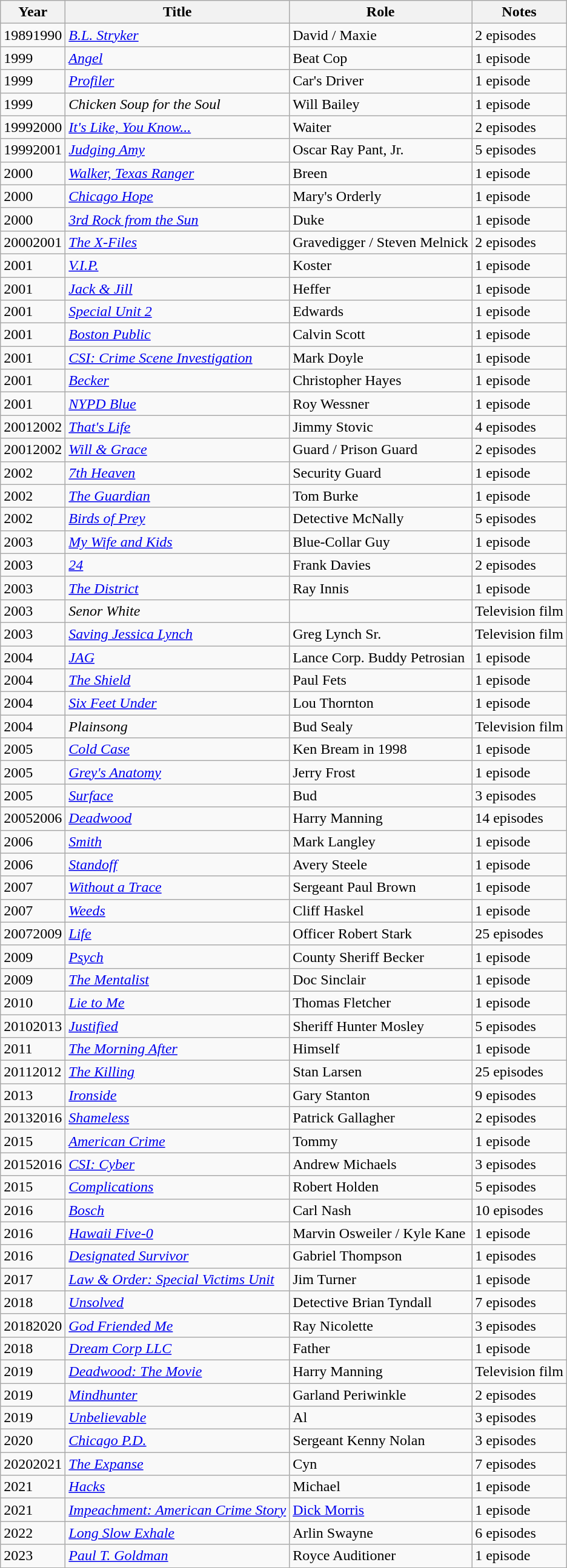<table class="wikitable sortable">
<tr>
<th>Year</th>
<th>Title</th>
<th>Role</th>
<th class="unsortable">Notes</th>
</tr>
<tr>
<td>19891990</td>
<td><em><a href='#'>B.L. Stryker</a></em></td>
<td>David / Maxie</td>
<td>2 episodes</td>
</tr>
<tr>
<td>1999</td>
<td><em><a href='#'>Angel</a></em></td>
<td>Beat Cop</td>
<td>1 episode</td>
</tr>
<tr>
<td>1999</td>
<td><em><a href='#'>Profiler</a></em></td>
<td>Car's Driver</td>
<td>1 episode</td>
</tr>
<tr>
<td>1999</td>
<td><em>Chicken Soup for the Soul</em></td>
<td>Will Bailey</td>
<td>1 episode</td>
</tr>
<tr>
<td>19992000</td>
<td><em><a href='#'>It's Like, You Know...</a></em></td>
<td>Waiter</td>
<td>2 episodes</td>
</tr>
<tr>
<td>19992001</td>
<td><em><a href='#'>Judging Amy</a></em></td>
<td>Oscar Ray Pant, Jr.</td>
<td>5 episodes</td>
</tr>
<tr>
<td>2000</td>
<td><em><a href='#'>Walker, Texas Ranger</a></em></td>
<td>Breen</td>
<td>1 episode</td>
</tr>
<tr>
<td>2000</td>
<td><em><a href='#'>Chicago Hope</a></em></td>
<td>Mary's Orderly</td>
<td>1 episode</td>
</tr>
<tr>
<td>2000</td>
<td><em><a href='#'>3rd Rock from the Sun</a></em></td>
<td>Duke</td>
<td>1 episode</td>
</tr>
<tr>
<td>20002001</td>
<td><em><a href='#'>The X-Files</a></em></td>
<td>Gravedigger / Steven Melnick</td>
<td>2 episodes</td>
</tr>
<tr>
<td>2001</td>
<td><em><a href='#'>V.I.P.</a></em></td>
<td>Koster</td>
<td>1 episode</td>
</tr>
<tr>
<td>2001</td>
<td><em><a href='#'>Jack & Jill</a></em></td>
<td>Heffer</td>
<td>1 episode</td>
</tr>
<tr>
<td>2001</td>
<td><em><a href='#'>Special Unit 2</a></em></td>
<td>Edwards</td>
<td>1 episode</td>
</tr>
<tr>
<td>2001</td>
<td><em><a href='#'>Boston Public</a></em></td>
<td>Calvin Scott</td>
<td>1 episode</td>
</tr>
<tr>
<td>2001</td>
<td><em><a href='#'>CSI: Crime Scene Investigation</a></em></td>
<td>Mark Doyle</td>
<td>1 episode</td>
</tr>
<tr>
<td>2001</td>
<td><em><a href='#'>Becker</a></em></td>
<td>Christopher Hayes</td>
<td>1 episode</td>
</tr>
<tr>
<td>2001</td>
<td><em><a href='#'>NYPD Blue</a></em></td>
<td>Roy Wessner</td>
<td>1 episode</td>
</tr>
<tr>
<td>20012002</td>
<td><em><a href='#'>That's Life</a></em></td>
<td>Jimmy Stovic</td>
<td>4 episodes</td>
</tr>
<tr>
<td>20012002</td>
<td><em><a href='#'>Will & Grace</a></em></td>
<td>Guard / Prison Guard</td>
<td>2 episodes</td>
</tr>
<tr>
<td>2002</td>
<td><em><a href='#'>7th Heaven</a></em></td>
<td>Security Guard</td>
<td>1 episode</td>
</tr>
<tr>
<td>2002</td>
<td><em><a href='#'>The Guardian</a></em></td>
<td>Tom Burke</td>
<td>1 episode</td>
</tr>
<tr>
<td>2002</td>
<td><em><a href='#'>Birds of Prey</a></em></td>
<td>Detective McNally</td>
<td>5 episodes</td>
</tr>
<tr>
<td>2003</td>
<td><em><a href='#'>My Wife and Kids</a></em></td>
<td>Blue-Collar Guy</td>
<td>1 episode</td>
</tr>
<tr>
<td>2003</td>
<td><em><a href='#'>24</a></em></td>
<td>Frank Davies</td>
<td>2 episodes</td>
</tr>
<tr>
<td>2003</td>
<td><em><a href='#'>The District</a></em></td>
<td>Ray Innis</td>
<td>1 episode</td>
</tr>
<tr>
<td>2003</td>
<td><em>Senor White</em></td>
<td></td>
<td>Television film</td>
</tr>
<tr>
<td>2003</td>
<td><em><a href='#'>Saving Jessica Lynch</a></em></td>
<td>Greg Lynch Sr.</td>
<td>Television film</td>
</tr>
<tr>
<td>2004</td>
<td><em><a href='#'>JAG</a></em></td>
<td>Lance Corp. Buddy Petrosian</td>
<td>1 episode</td>
</tr>
<tr>
<td>2004</td>
<td><em><a href='#'>The Shield</a></em></td>
<td>Paul Fets</td>
<td>1 episode</td>
</tr>
<tr>
<td>2004</td>
<td><em><a href='#'>Six Feet Under</a></em></td>
<td>Lou Thornton</td>
<td>1 episode</td>
</tr>
<tr>
<td>2004</td>
<td><em>Plainsong</em></td>
<td>Bud Sealy</td>
<td>Television film</td>
</tr>
<tr>
<td>2005</td>
<td><em><a href='#'>Cold Case</a></em></td>
<td>Ken Bream in 1998</td>
<td>1 episode</td>
</tr>
<tr>
<td>2005</td>
<td><em><a href='#'>Grey's Anatomy</a></em></td>
<td>Jerry Frost</td>
<td>1 episode</td>
</tr>
<tr>
<td>2005</td>
<td><em><a href='#'>Surface</a></em></td>
<td>Bud</td>
<td>3 episodes</td>
</tr>
<tr>
<td>20052006</td>
<td><em><a href='#'>Deadwood</a></em></td>
<td>Harry Manning</td>
<td>14 episodes</td>
</tr>
<tr>
<td>2006</td>
<td><em><a href='#'>Smith</a></em></td>
<td>Mark Langley</td>
<td>1 episode</td>
</tr>
<tr>
<td>2006</td>
<td><em><a href='#'>Standoff</a></em></td>
<td>Avery Steele</td>
<td>1 episode</td>
</tr>
<tr>
<td>2007</td>
<td><em><a href='#'>Without a Trace</a></em></td>
<td>Sergeant Paul Brown</td>
<td>1 episode</td>
</tr>
<tr>
<td>2007</td>
<td><em><a href='#'>Weeds</a></em></td>
<td>Cliff Haskel</td>
<td>1 episode</td>
</tr>
<tr>
<td>20072009</td>
<td><em><a href='#'>Life</a></em></td>
<td>Officer Robert Stark</td>
<td>25 episodes</td>
</tr>
<tr>
<td>2009</td>
<td><em><a href='#'>Psych</a></em></td>
<td>County Sheriff Becker</td>
<td>1 episode</td>
</tr>
<tr>
<td>2009</td>
<td><em><a href='#'>The Mentalist</a></em></td>
<td>Doc Sinclair</td>
<td>1 episode</td>
</tr>
<tr>
<td>2010</td>
<td><em><a href='#'>Lie to Me</a></em></td>
<td>Thomas Fletcher</td>
<td>1 episode</td>
</tr>
<tr>
<td>20102013</td>
<td><em><a href='#'>Justified</a></em></td>
<td>Sheriff Hunter Mosley</td>
<td>5 episodes</td>
</tr>
<tr>
<td>2011</td>
<td><em><a href='#'>The Morning After</a></em></td>
<td>Himself</td>
<td>1 episode</td>
</tr>
<tr>
<td>20112012</td>
<td><em><a href='#'>The Killing</a></em></td>
<td>Stan Larsen</td>
<td>25 episodes</td>
</tr>
<tr>
<td>2013</td>
<td><em><a href='#'>Ironside</a></em></td>
<td>Gary Stanton</td>
<td>9 episodes</td>
</tr>
<tr>
<td>20132016</td>
<td><em><a href='#'>Shameless</a></em></td>
<td>Patrick Gallagher</td>
<td>2 episodes</td>
</tr>
<tr>
<td>2015</td>
<td><em><a href='#'>American Crime</a></em></td>
<td>Tommy</td>
<td>1 episode</td>
</tr>
<tr>
<td>20152016</td>
<td><em><a href='#'>CSI: Cyber</a></em></td>
<td>Andrew Michaels</td>
<td>3 episodes</td>
</tr>
<tr>
<td>2015</td>
<td><em><a href='#'>Complications</a></em></td>
<td>Robert Holden</td>
<td>5 episodes</td>
</tr>
<tr>
<td>2016</td>
<td><em><a href='#'>Bosch</a></em></td>
<td>Carl Nash</td>
<td>10 episodes</td>
</tr>
<tr>
<td>2016</td>
<td><em><a href='#'>Hawaii Five-0</a></em></td>
<td>Marvin Osweiler / Kyle Kane</td>
<td>1 episode</td>
</tr>
<tr>
<td>2016</td>
<td><em><a href='#'>Designated Survivor</a></em></td>
<td>Gabriel Thompson</td>
<td>1 episodes</td>
</tr>
<tr>
<td>2017</td>
<td><em><a href='#'>Law & Order: Special Victims Unit</a></em></td>
<td>Jim Turner</td>
<td>1 episode</td>
</tr>
<tr>
<td>2018</td>
<td><em><a href='#'>Unsolved</a></em></td>
<td>Detective Brian Tyndall</td>
<td>7 episodes</td>
</tr>
<tr>
<td>20182020</td>
<td><em><a href='#'>God Friended Me</a></em></td>
<td>Ray Nicolette</td>
<td>3 episodes</td>
</tr>
<tr>
<td>2018</td>
<td><em><a href='#'>Dream Corp LLC</a></em></td>
<td>Father</td>
<td>1 episode</td>
</tr>
<tr>
<td>2019</td>
<td><em><a href='#'>Deadwood: The Movie</a></em></td>
<td>Harry Manning</td>
<td>Television film</td>
</tr>
<tr>
<td>2019</td>
<td><em><a href='#'>Mindhunter</a></em></td>
<td>Garland Periwinkle</td>
<td>2 episodes</td>
</tr>
<tr>
<td>2019</td>
<td><em><a href='#'>Unbelievable</a></em></td>
<td>Al</td>
<td>3 episodes</td>
</tr>
<tr>
<td>2020</td>
<td><em><a href='#'>Chicago P.D.</a></em></td>
<td>Sergeant Kenny Nolan</td>
<td>3 episodes</td>
</tr>
<tr>
<td>20202021</td>
<td><em><a href='#'>The Expanse</a></em></td>
<td>Cyn</td>
<td>7 episodes</td>
</tr>
<tr>
<td>2021</td>
<td><em><a href='#'>Hacks</a></em></td>
<td>Michael</td>
<td>1 episode</td>
</tr>
<tr>
<td>2021</td>
<td><em><a href='#'>Impeachment: American Crime Story</a></em></td>
<td><a href='#'>Dick Morris</a></td>
<td>1 episode</td>
</tr>
<tr>
<td>2022</td>
<td><em><a href='#'>Long Slow Exhale</a></em></td>
<td>Arlin Swayne</td>
<td>6 episodes</td>
</tr>
<tr>
<td>2023</td>
<td><em><a href='#'>Paul T. Goldman</a></em></td>
<td>Royce Auditioner</td>
<td>1 episode</td>
</tr>
</table>
